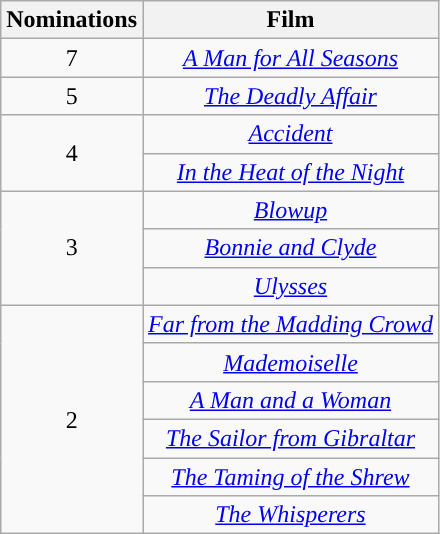<table class="wikitable" style="text-align:center;">
<tr>
<th style="background:">Nominations</th>
<th style="background:">Film</th>
</tr>
<tr>
<td>7</td>
<td><em><a href='#'>A Man for All Seasons</a></em></td>
</tr>
<tr>
<td>5</td>
<td><em><a href='#'>The Deadly Affair</a></em></td>
</tr>
<tr>
<td rowspan="2">4</td>
<td><em><a href='#'>Accident</a></em></td>
</tr>
<tr>
<td><em><a href='#'>In the Heat of the Night</a></em></td>
</tr>
<tr>
<td rowspan="3">3</td>
<td><em><a href='#'>Blowup</a></em></td>
</tr>
<tr>
<td><em><a href='#'>Bonnie and Clyde</a></em></td>
</tr>
<tr>
<td><em><a href='#'>Ulysses</a></em></td>
</tr>
<tr>
<td rowspan="6">2</td>
<td><em><a href='#'>Far from the Madding Crowd</a></em></td>
</tr>
<tr>
<td><em><a href='#'>Mademoiselle</a></em></td>
</tr>
<tr>
<td><em><a href='#'>A Man and a Woman</a></em></td>
</tr>
<tr>
<td><em><a href='#'>The Sailor from Gibraltar</a></em></td>
</tr>
<tr>
<td><em><a href='#'>The Taming of the Shrew</a></em></td>
</tr>
<tr>
<td><em><a href='#'>The Whisperers</a></em></td>
</tr>
</table>
